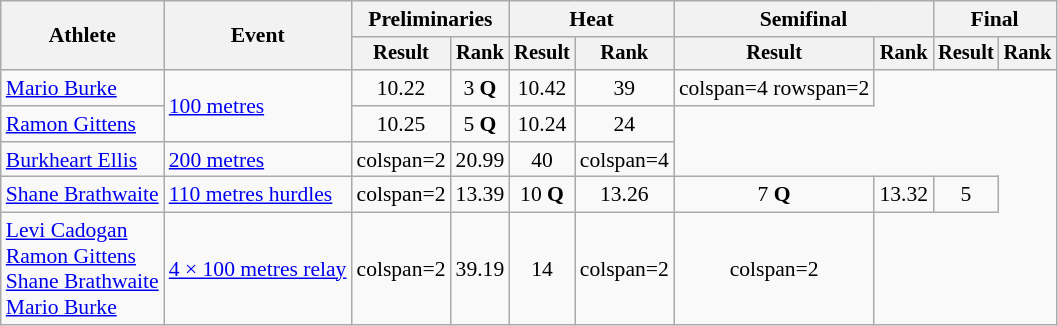<table class=wikitable style=font-size:90%>
<tr>
<th rowspan=2>Athlete</th>
<th rowspan=2>Event</th>
<th colspan=2>Preliminaries</th>
<th colspan=2>Heat</th>
<th colspan=2>Semifinal</th>
<th colspan=2>Final</th>
</tr>
<tr style=font-size:95%>
<th>Result</th>
<th>Rank</th>
<th>Result</th>
<th>Rank</th>
<th>Result</th>
<th>Rank</th>
<th>Result</th>
<th>Rank</th>
</tr>
<tr align=center>
<td align=left><a href='#'>Mario Burke</a></td>
<td align=left rowspan=2><a href='#'>100 metres</a></td>
<td>10.22</td>
<td>3 <strong>Q</strong></td>
<td>10.42</td>
<td>39</td>
<td>colspan=4 rowspan=2 </td>
</tr>
<tr align=center>
<td align=left><a href='#'>Ramon Gittens</a></td>
<td>10.25</td>
<td>5 <strong>Q</strong></td>
<td>10.24</td>
<td>24</td>
</tr>
<tr align=center>
<td align=left><a href='#'>Burkheart Ellis</a></td>
<td align=left><a href='#'>200 metres</a></td>
<td>colspan=2 </td>
<td>20.99</td>
<td>40</td>
<td>colspan=4 </td>
</tr>
<tr align=center>
<td align=left><a href='#'>Shane Brathwaite</a></td>
<td align=left><a href='#'>110 metres hurdles</a></td>
<td>colspan=2 </td>
<td>13.39</td>
<td>10 <strong>Q</strong></td>
<td>13.26 <strong></strong></td>
<td>7 <strong>Q</strong></td>
<td>13.32</td>
<td>5</td>
</tr>
<tr align=center>
<td align=left><a href='#'>Levi Cadogan</a><br><a href='#'>Ramon Gittens</a><br><a href='#'>Shane Brathwaite</a><br><a href='#'>Mario Burke</a></td>
<td align=left><a href='#'>4 × 100 metres relay</a></td>
<td>colspan=2 </td>
<td>39.19</td>
<td>14</td>
<td>colspan=2 </td>
<td>colspan=2 </td>
</tr>
</table>
